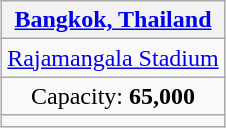<table class="wikitable" style="text-align:center;margin:1em auto;">
<tr>
<th><a href='#'>Bangkok, Thailand</a></th>
</tr>
<tr>
<td><a href='#'>Rajamangala Stadium</a></td>
</tr>
<tr>
<td>Capacity: <strong>65,000</strong></td>
</tr>
<tr>
<td></td>
</tr>
</table>
